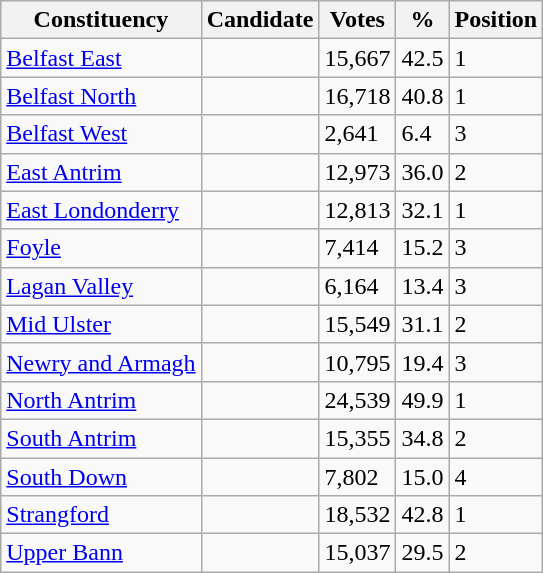<table class="wikitable sortable">
<tr>
<th>Constituency</th>
<th>Candidate</th>
<th>Votes</th>
<th>%</th>
<th>Position</th>
</tr>
<tr>
<td><a href='#'>Belfast East</a></td>
<td></td>
<td>15,667</td>
<td>42.5</td>
<td>1</td>
</tr>
<tr>
<td><a href='#'>Belfast North</a></td>
<td></td>
<td>16,718</td>
<td>40.8</td>
<td>1</td>
</tr>
<tr>
<td><a href='#'>Belfast West</a></td>
<td></td>
<td>2,641</td>
<td>6.4</td>
<td>3</td>
</tr>
<tr>
<td><a href='#'>East Antrim</a></td>
<td></td>
<td>12,973</td>
<td>36.0</td>
<td>2</td>
</tr>
<tr>
<td><a href='#'>East Londonderry</a></td>
<td></td>
<td>12,813</td>
<td>32.1</td>
<td>1</td>
</tr>
<tr>
<td><a href='#'>Foyle</a></td>
<td></td>
<td>7,414</td>
<td>15.2</td>
<td>3</td>
</tr>
<tr>
<td><a href='#'>Lagan Valley</a></td>
<td></td>
<td>6,164</td>
<td>13.4</td>
<td>3</td>
</tr>
<tr>
<td><a href='#'>Mid Ulster</a></td>
<td></td>
<td>15,549</td>
<td>31.1</td>
<td>2</td>
</tr>
<tr>
<td><a href='#'>Newry and Armagh</a></td>
<td></td>
<td>10,795</td>
<td>19.4</td>
<td>3</td>
</tr>
<tr>
<td><a href='#'>North Antrim</a></td>
<td></td>
<td>24,539</td>
<td>49.9</td>
<td>1</td>
</tr>
<tr>
<td><a href='#'>South Antrim</a></td>
<td></td>
<td>15,355</td>
<td>34.8</td>
<td>2</td>
</tr>
<tr>
<td><a href='#'>South Down</a></td>
<td></td>
<td>7,802</td>
<td>15.0</td>
<td>4</td>
</tr>
<tr>
<td><a href='#'>Strangford</a></td>
<td></td>
<td>18,532</td>
<td>42.8</td>
<td>1</td>
</tr>
<tr>
<td><a href='#'>Upper Bann</a></td>
<td></td>
<td>15,037</td>
<td>29.5</td>
<td>2</td>
</tr>
</table>
